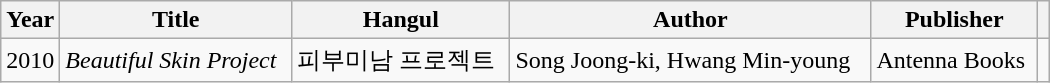<table class="wikitable" style="width:700px">
<tr>
<th width=10>Year</th>
<th scope="col">Title</th>
<th>Hangul</th>
<th>Author</th>
<th>Publisher</th>
<th scope="col" class="unsortable"></th>
</tr>
<tr>
<td>2010</td>
<td><em>Beautiful Skin Project</em></td>
<td>피부미남 프로젝트</td>
<td>Song Joong-ki, Hwang Min-young</td>
<td>Antenna Books </td>
<td></td>
</tr>
</table>
